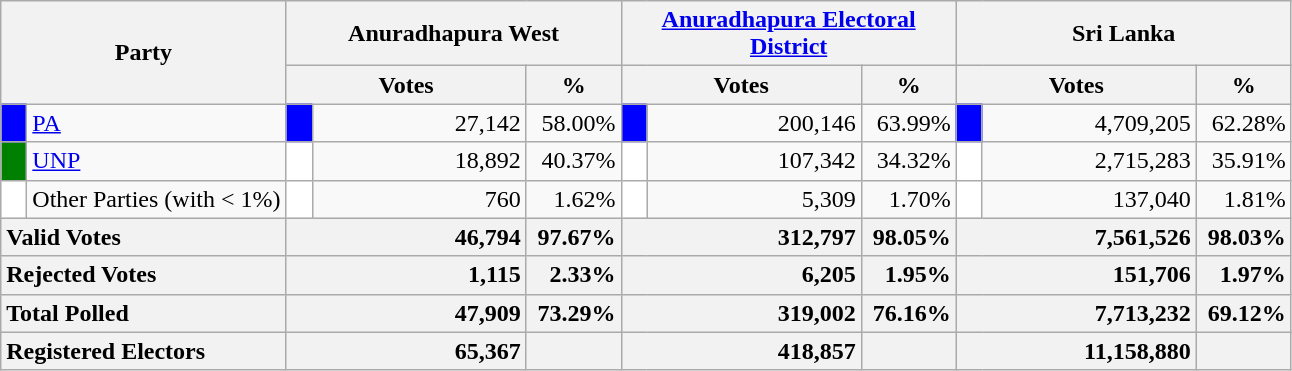<table class="wikitable">
<tr>
<th colspan="2" width="144px"rowspan="2">Party</th>
<th colspan="3" width="216px">Anuradhapura West</th>
<th colspan="3" width="216px"><a href='#'>Anuradhapura Electoral District</a></th>
<th colspan="3" width="216px">Sri Lanka</th>
</tr>
<tr>
<th colspan="2" width="144px">Votes</th>
<th>%</th>
<th colspan="2" width="144px">Votes</th>
<th>%</th>
<th colspan="2" width="144px">Votes</th>
<th>%</th>
</tr>
<tr>
<td style="background-color:blue;" width="10px"></td>
<td style="text-align:left;"><a href='#'>PA</a></td>
<td style="background-color:blue;" width="10px"></td>
<td style="text-align:right;">27,142</td>
<td style="text-align:right;">58.00%</td>
<td style="background-color:blue;" width="10px"></td>
<td style="text-align:right;">200,146</td>
<td style="text-align:right;">63.99%</td>
<td style="background-color:blue;" width="10px"></td>
<td style="text-align:right;">4,709,205</td>
<td style="text-align:right;">62.28%</td>
</tr>
<tr>
<td style="background-color:green;" width="10px"></td>
<td style="text-align:left;"><a href='#'>UNP</a></td>
<td style="background-color:white;" width="10px"></td>
<td style="text-align:right;">18,892</td>
<td style="text-align:right;">40.37%</td>
<td style="background-color:white;" width="10px"></td>
<td style="text-align:right;">107,342</td>
<td style="text-align:right;">34.32%</td>
<td style="background-color:white;" width="10px"></td>
<td style="text-align:right;">2,715,283</td>
<td style="text-align:right;">35.91%</td>
</tr>
<tr>
<td style="background-color:white;" width="10px"></td>
<td style="text-align:left;">Other Parties (with < 1%)</td>
<td style="background-color:white;" width="10px"></td>
<td style="text-align:right;">760</td>
<td style="text-align:right;">1.62%</td>
<td style="background-color:white;" width="10px"></td>
<td style="text-align:right;">5,309</td>
<td style="text-align:right;">1.70%</td>
<td style="background-color:white;" width="10px"></td>
<td style="text-align:right;">137,040</td>
<td style="text-align:right;">1.81%</td>
</tr>
<tr>
<th colspan="2" width="144px"style="text-align:left;">Valid Votes</th>
<th style="text-align:right;"colspan="2" width="144px">46,794</th>
<th style="text-align:right;">97.67%</th>
<th style="text-align:right;"colspan="2" width="144px">312,797</th>
<th style="text-align:right;">98.05%</th>
<th style="text-align:right;"colspan="2" width="144px">7,561,526</th>
<th style="text-align:right;">98.03%</th>
</tr>
<tr>
<th colspan="2" width="144px"style="text-align:left;">Rejected Votes</th>
<th style="text-align:right;"colspan="2" width="144px">1,115</th>
<th style="text-align:right;">2.33%</th>
<th style="text-align:right;"colspan="2" width="144px">6,205</th>
<th style="text-align:right;">1.95%</th>
<th style="text-align:right;"colspan="2" width="144px">151,706</th>
<th style="text-align:right;">1.97%</th>
</tr>
<tr>
<th colspan="2" width="144px"style="text-align:left;">Total Polled</th>
<th style="text-align:right;"colspan="2" width="144px">47,909</th>
<th style="text-align:right;">73.29%</th>
<th style="text-align:right;"colspan="2" width="144px">319,002</th>
<th style="text-align:right;">76.16%</th>
<th style="text-align:right;"colspan="2" width="144px">7,713,232</th>
<th style="text-align:right;">69.12%</th>
</tr>
<tr>
<th colspan="2" width="144px"style="text-align:left;">Registered Electors</th>
<th style="text-align:right;"colspan="2" width="144px">65,367</th>
<th></th>
<th style="text-align:right;"colspan="2" width="144px">418,857</th>
<th></th>
<th style="text-align:right;"colspan="2" width="144px">11,158,880</th>
<th></th>
</tr>
</table>
